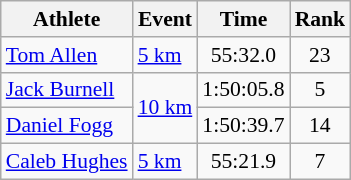<table class="wikitable" style="font-size:90%;">
<tr>
<th>Athlete</th>
<th>Event</th>
<th>Time</th>
<th>Rank</th>
</tr>
<tr align=center>
<td align=left><a href='#'>Tom Allen</a></td>
<td align=left><a href='#'>5 km</a></td>
<td>55:32.0</td>
<td>23</td>
</tr>
<tr align=center>
<td align=left><a href='#'>Jack Burnell</a></td>
<td align=left rowspan=2><a href='#'>10 km</a></td>
<td>1:50:05.8</td>
<td>5</td>
</tr>
<tr align=center>
<td align=left><a href='#'>Daniel Fogg</a></td>
<td>1:50:39.7</td>
<td>14</td>
</tr>
<tr align=center>
<td align=left><a href='#'>Caleb Hughes</a></td>
<td align=left><a href='#'>5 km</a></td>
<td>55:21.9</td>
<td>7</td>
</tr>
</table>
